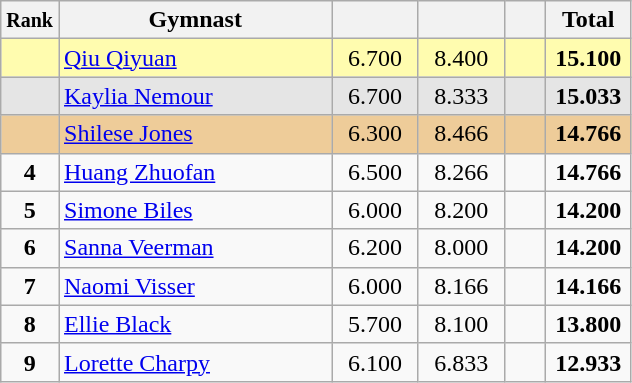<table style="text-align:center;" class="wikitable sortable">
<tr>
<th scope="col" style="width:15px;"><small>Rank</small></th>
<th scope="col" style="width:175px;">Gymnast</th>
<th scope="col" style="width:50px;"><small></small></th>
<th scope="col" style="width:50px;"><small></small></th>
<th scope="col" style="width:20px;"><small></small></th>
<th scope="col" style="width:50px;">Total</th>
</tr>
<tr style="background:#fffcaf;">
<td scope="row" style="text-align:center"><strong></strong></td>
<td style=text-align:left;"> <a href='#'>Qiu Qiyuan</a></td>
<td>6.700</td>
<td>8.400</td>
<td></td>
<td><strong>15.100</strong></td>
</tr>
<tr style="background:#e5e5e5;">
<td scope="row" style="text-align:center"><strong></strong></td>
<td style=text-align:left;"> <a href='#'>Kaylia Nemour</a></td>
<td>6.700</td>
<td>8.333</td>
<td></td>
<td><strong>15.033</strong></td>
</tr>
<tr style="background:#ec9;">
<td scope="row" style="text-align:center"><strong></strong></td>
<td style=text-align:left;"> <a href='#'>Shilese Jones</a></td>
<td>6.300</td>
<td>8.466</td>
<td></td>
<td><strong>14.766</strong></td>
</tr>
<tr>
<td scope="row" style="text-align:center"><strong>4</strong></td>
<td style=text-align:left;"> <a href='#'>Huang Zhuofan</a></td>
<td>6.500</td>
<td>8.266</td>
<td></td>
<td><strong>14.766</strong></td>
</tr>
<tr>
<td scope="row" style="text-align:center"><strong>5</strong></td>
<td style=text-align:left;"> <a href='#'>Simone Biles</a></td>
<td>6.000</td>
<td>8.200</td>
<td></td>
<td><strong>14.200</strong></td>
</tr>
<tr>
<td scope="row" style="text-align:center"><strong>6</strong></td>
<td style=text-align:left;"> <a href='#'>Sanna Veerman</a></td>
<td>6.200</td>
<td>8.000</td>
<td></td>
<td><strong>14.200</strong></td>
</tr>
<tr>
<td scope="row" style="text-align:center"><strong>7</strong></td>
<td style=text-align:left;"> <a href='#'>Naomi Visser</a></td>
<td>6.000</td>
<td>8.166</td>
<td></td>
<td><strong>14.166</strong></td>
</tr>
<tr>
<td scope="row" style="text-align:center"><strong>8</strong></td>
<td style=text-align:left;"> <a href='#'>Ellie Black</a></td>
<td>5.700</td>
<td>8.100</td>
<td></td>
<td><strong>13.800</strong></td>
</tr>
<tr>
<td scope="row" style="text-align:center"><strong>9</strong></td>
<td style=text-align:left;"> <a href='#'>Lorette Charpy</a></td>
<td>6.100</td>
<td>6.833</td>
<td></td>
<td><strong>12.933</strong></td>
</tr>
</table>
